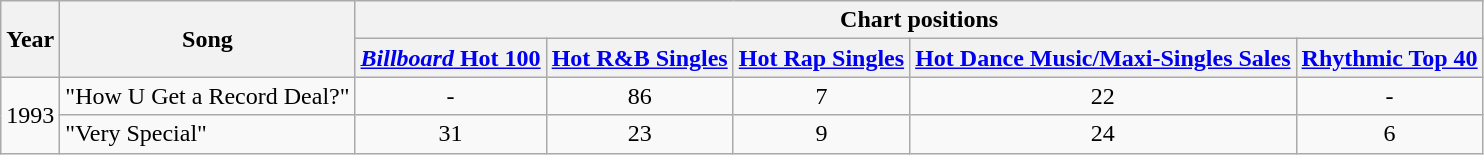<table class="wikitable">
<tr>
<th rowspan="2">Year</th>
<th rowspan="2">Song</th>
<th colspan="5">Chart positions</th>
</tr>
<tr>
<th><a href='#'><em>Billboard</em> Hot 100</a></th>
<th><a href='#'>Hot R&B Singles</a></th>
<th><a href='#'>Hot Rap Singles</a></th>
<th><a href='#'>Hot Dance Music/Maxi-Singles Sales</a></th>
<th><a href='#'>Rhythmic Top 40</a></th>
</tr>
<tr>
<td rowspan="2">1993</td>
<td>"How U Get a Record Deal?"</td>
<td style="text-align:center;">-</td>
<td style="text-align:center;">86</td>
<td style="text-align:center;">7</td>
<td style="text-align:center;">22</td>
<td style="text-align:center;">-</td>
</tr>
<tr>
<td>"Very Special"</td>
<td style="text-align:center;">31</td>
<td style="text-align:center;">23</td>
<td style="text-align:center;">9</td>
<td style="text-align:center;">24</td>
<td style="text-align:center;">6</td>
</tr>
</table>
